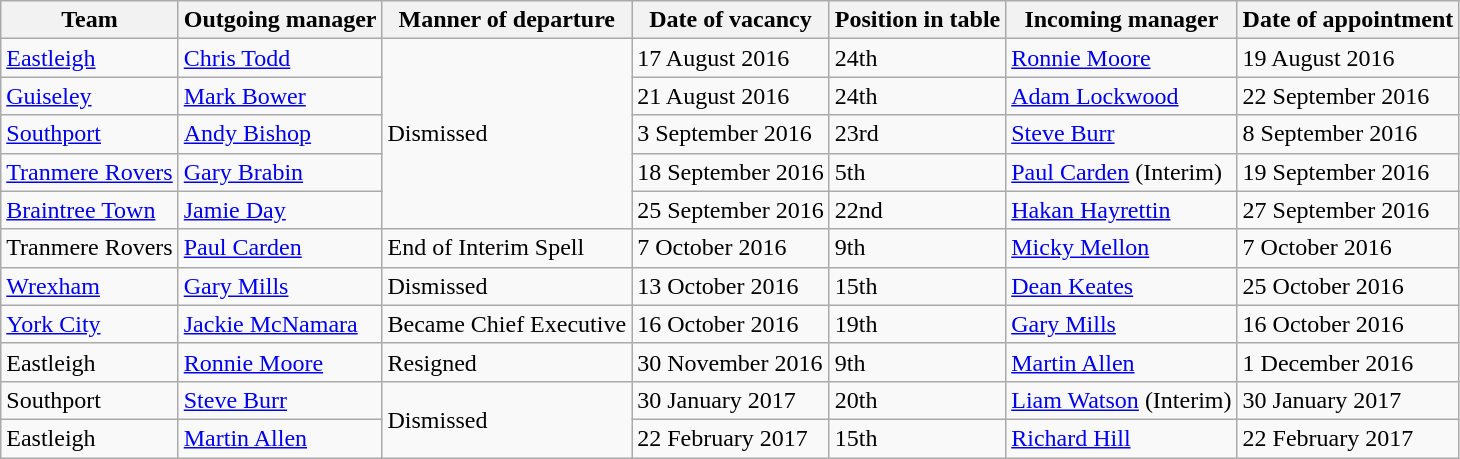<table class="wikitable sortable">
<tr>
<th>Team</th>
<th>Outgoing manager</th>
<th>Manner of departure</th>
<th>Date of vacancy</th>
<th>Position in table</th>
<th>Incoming manager</th>
<th>Date of appointment</th>
</tr>
<tr>
<td><a href='#'>Eastleigh</a></td>
<td><a href='#'>Chris Todd</a></td>
<td rowspan="5">Dismissed</td>
<td>17 August 2016</td>
<td>24th</td>
<td><a href='#'>Ronnie Moore</a></td>
<td>19 August 2016</td>
</tr>
<tr>
<td><a href='#'>Guiseley</a></td>
<td><a href='#'>Mark Bower</a></td>
<td>21 August 2016</td>
<td>24th</td>
<td><a href='#'>Adam Lockwood</a></td>
<td>22 September 2016</td>
</tr>
<tr>
<td><a href='#'>Southport</a></td>
<td><a href='#'>Andy Bishop</a></td>
<td>3 September 2016</td>
<td>23rd</td>
<td><a href='#'>Steve Burr</a></td>
<td>8 September 2016</td>
</tr>
<tr>
<td><a href='#'>Tranmere Rovers</a></td>
<td><a href='#'>Gary Brabin</a></td>
<td>18 September 2016</td>
<td>5th</td>
<td><a href='#'>Paul Carden</a> (Interim)</td>
<td>19 September 2016</td>
</tr>
<tr>
<td><a href='#'>Braintree Town</a></td>
<td><a href='#'>Jamie Day</a></td>
<td>25 September 2016</td>
<td>22nd</td>
<td><a href='#'>Hakan Hayrettin</a></td>
<td>27 September 2016</td>
</tr>
<tr>
<td>Tranmere Rovers</td>
<td><a href='#'>Paul Carden</a></td>
<td>End of Interim Spell</td>
<td>7 October 2016</td>
<td>9th</td>
<td><a href='#'>Micky Mellon</a></td>
<td>7 October 2016</td>
</tr>
<tr>
<td><a href='#'>Wrexham</a></td>
<td><a href='#'>Gary Mills</a></td>
<td>Dismissed</td>
<td>13 October 2016</td>
<td>15th</td>
<td><a href='#'>Dean Keates</a></td>
<td>25 October 2016</td>
</tr>
<tr>
<td><a href='#'>York City</a></td>
<td><a href='#'>Jackie McNamara</a></td>
<td>Became Chief Executive</td>
<td>16 October 2016</td>
<td>19th</td>
<td><a href='#'>Gary Mills</a></td>
<td>16 October 2016</td>
</tr>
<tr>
<td>Eastleigh</td>
<td><a href='#'>Ronnie Moore</a></td>
<td>Resigned</td>
<td>30 November 2016</td>
<td>9th</td>
<td><a href='#'>Martin Allen</a></td>
<td>1 December 2016</td>
</tr>
<tr>
<td>Southport</td>
<td><a href='#'>Steve Burr</a></td>
<td rowspan="2">Dismissed</td>
<td>30 January 2017</td>
<td>20th</td>
<td><a href='#'>Liam Watson</a> (Interim)</td>
<td>30 January 2017</td>
</tr>
<tr>
<td>Eastleigh</td>
<td><a href='#'>Martin Allen</a></td>
<td>22 February 2017</td>
<td>15th</td>
<td><a href='#'>Richard Hill</a></td>
<td>22 February 2017</td>
</tr>
</table>
